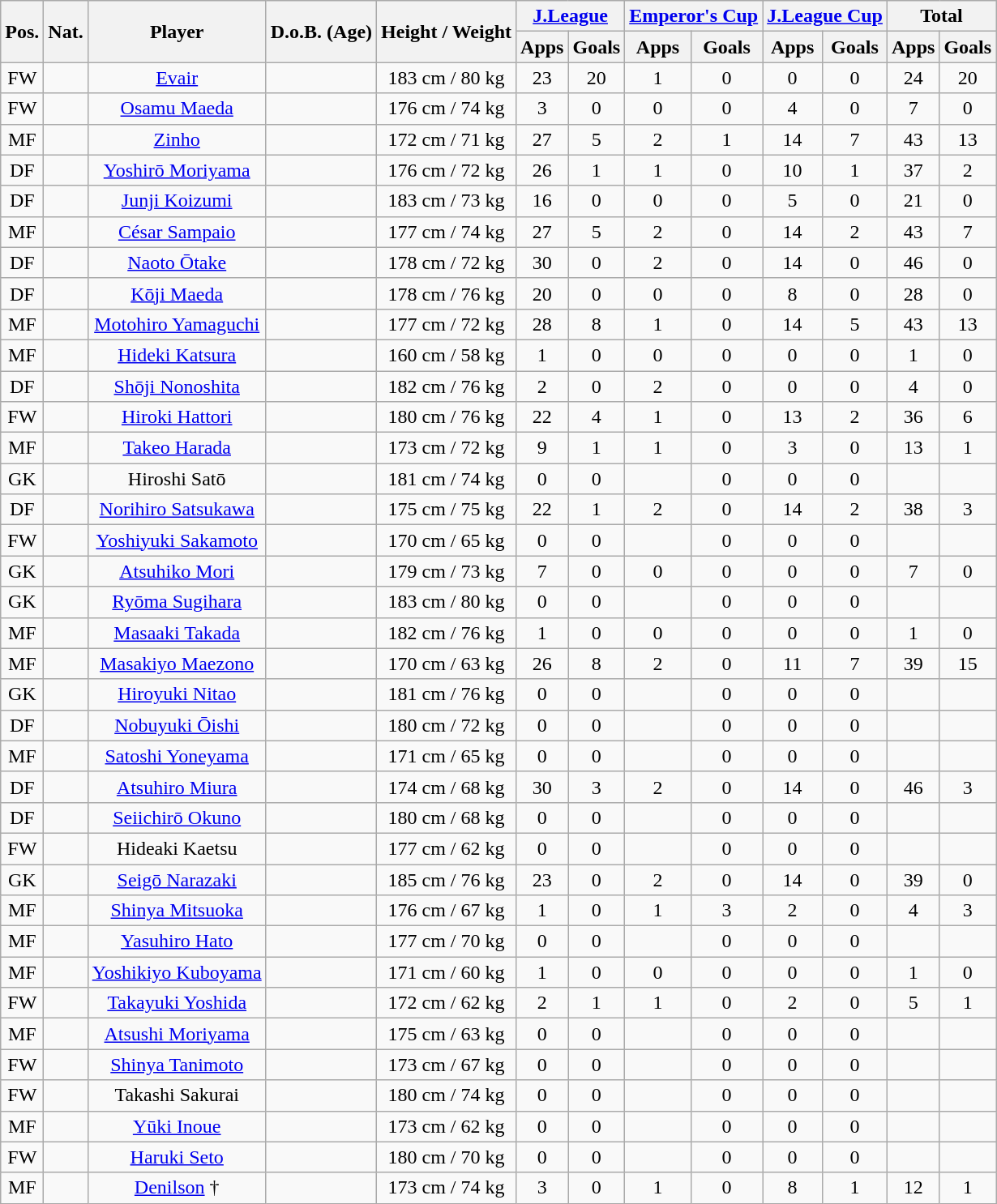<table class="wikitable" style="text-align:center;">
<tr>
<th rowspan="2">Pos.</th>
<th rowspan="2">Nat.</th>
<th rowspan="2">Player</th>
<th rowspan="2">D.o.B. (Age)</th>
<th rowspan="2">Height / Weight</th>
<th colspan="2"><a href='#'>J.League</a></th>
<th colspan="2"><a href='#'>Emperor's Cup</a></th>
<th colspan="2"><a href='#'>J.League Cup</a></th>
<th colspan="2">Total</th>
</tr>
<tr>
<th>Apps</th>
<th>Goals</th>
<th>Apps</th>
<th>Goals</th>
<th>Apps</th>
<th>Goals</th>
<th>Apps</th>
<th>Goals</th>
</tr>
<tr>
<td>FW</td>
<td></td>
<td><a href='#'>Evair</a></td>
<td></td>
<td>183 cm / 80 kg</td>
<td>23</td>
<td>20</td>
<td>1</td>
<td>0</td>
<td>0</td>
<td>0</td>
<td>24</td>
<td>20</td>
</tr>
<tr>
<td>FW</td>
<td></td>
<td><a href='#'>Osamu Maeda</a></td>
<td></td>
<td>176 cm / 74 kg</td>
<td>3</td>
<td>0</td>
<td>0</td>
<td>0</td>
<td>4</td>
<td>0</td>
<td>7</td>
<td>0</td>
</tr>
<tr>
<td>MF</td>
<td></td>
<td><a href='#'>Zinho</a></td>
<td></td>
<td>172 cm / 71 kg</td>
<td>27</td>
<td>5</td>
<td>2</td>
<td>1</td>
<td>14</td>
<td>7</td>
<td>43</td>
<td>13</td>
</tr>
<tr>
<td>DF</td>
<td></td>
<td><a href='#'>Yoshirō Moriyama</a></td>
<td></td>
<td>176 cm / 72 kg</td>
<td>26</td>
<td>1</td>
<td>1</td>
<td>0</td>
<td>10</td>
<td>1</td>
<td>37</td>
<td>2</td>
</tr>
<tr>
<td>DF</td>
<td></td>
<td><a href='#'>Junji Koizumi</a></td>
<td></td>
<td>183 cm / 73 kg</td>
<td>16</td>
<td>0</td>
<td>0</td>
<td>0</td>
<td>5</td>
<td>0</td>
<td>21</td>
<td>0</td>
</tr>
<tr>
<td>MF</td>
<td></td>
<td><a href='#'>César Sampaio</a></td>
<td></td>
<td>177 cm / 74 kg</td>
<td>27</td>
<td>5</td>
<td>2</td>
<td>0</td>
<td>14</td>
<td>2</td>
<td>43</td>
<td>7</td>
</tr>
<tr>
<td>DF</td>
<td></td>
<td><a href='#'>Naoto Ōtake</a></td>
<td></td>
<td>178 cm / 72 kg</td>
<td>30</td>
<td>0</td>
<td>2</td>
<td>0</td>
<td>14</td>
<td>0</td>
<td>46</td>
<td>0</td>
</tr>
<tr>
<td>DF</td>
<td></td>
<td><a href='#'>Kōji Maeda</a></td>
<td></td>
<td>178 cm / 76 kg</td>
<td>20</td>
<td>0</td>
<td>0</td>
<td>0</td>
<td>8</td>
<td>0</td>
<td>28</td>
<td>0</td>
</tr>
<tr>
<td>MF</td>
<td></td>
<td><a href='#'>Motohiro Yamaguchi</a></td>
<td></td>
<td>177 cm / 72 kg</td>
<td>28</td>
<td>8</td>
<td>1</td>
<td>0</td>
<td>14</td>
<td>5</td>
<td>43</td>
<td>13</td>
</tr>
<tr>
<td>MF</td>
<td></td>
<td><a href='#'>Hideki Katsura</a></td>
<td></td>
<td>160 cm / 58 kg</td>
<td>1</td>
<td>0</td>
<td>0</td>
<td>0</td>
<td>0</td>
<td>0</td>
<td>1</td>
<td>0</td>
</tr>
<tr>
<td>DF</td>
<td></td>
<td><a href='#'>Shōji Nonoshita</a></td>
<td></td>
<td>182 cm / 76 kg</td>
<td>2</td>
<td>0</td>
<td>2</td>
<td>0</td>
<td>0</td>
<td>0</td>
<td>4</td>
<td>0</td>
</tr>
<tr>
<td>FW</td>
<td></td>
<td><a href='#'>Hiroki Hattori</a></td>
<td></td>
<td>180 cm / 76 kg</td>
<td>22</td>
<td>4</td>
<td>1</td>
<td>0</td>
<td>13</td>
<td>2</td>
<td>36</td>
<td>6</td>
</tr>
<tr>
<td>MF</td>
<td></td>
<td><a href='#'>Takeo Harada</a></td>
<td></td>
<td>173 cm / 72 kg</td>
<td>9</td>
<td>1</td>
<td>1</td>
<td>0</td>
<td>3</td>
<td>0</td>
<td>13</td>
<td>1</td>
</tr>
<tr>
<td>GK</td>
<td></td>
<td>Hiroshi Satō</td>
<td></td>
<td>181 cm / 74 kg</td>
<td>0</td>
<td>0</td>
<td></td>
<td>0</td>
<td>0</td>
<td>0</td>
<td></td>
<td></td>
</tr>
<tr>
<td>DF</td>
<td></td>
<td><a href='#'>Norihiro Satsukawa</a></td>
<td></td>
<td>175 cm / 75 kg</td>
<td>22</td>
<td>1</td>
<td>2</td>
<td>0</td>
<td>14</td>
<td>2</td>
<td>38</td>
<td>3</td>
</tr>
<tr>
<td>FW</td>
<td></td>
<td><a href='#'>Yoshiyuki Sakamoto</a></td>
<td></td>
<td>170 cm / 65 kg</td>
<td>0</td>
<td>0</td>
<td></td>
<td>0</td>
<td>0</td>
<td>0</td>
<td></td>
<td></td>
</tr>
<tr>
<td>GK</td>
<td></td>
<td><a href='#'>Atsuhiko Mori</a></td>
<td></td>
<td>179 cm / 73 kg</td>
<td>7</td>
<td>0</td>
<td>0</td>
<td>0</td>
<td>0</td>
<td>0</td>
<td>7</td>
<td>0</td>
</tr>
<tr>
<td>GK</td>
<td></td>
<td><a href='#'>Ryōma Sugihara</a></td>
<td></td>
<td>183 cm / 80 kg</td>
<td>0</td>
<td>0</td>
<td></td>
<td>0</td>
<td>0</td>
<td>0</td>
<td></td>
<td></td>
</tr>
<tr>
<td>MF</td>
<td></td>
<td><a href='#'>Masaaki Takada</a></td>
<td></td>
<td>182 cm / 76 kg</td>
<td>1</td>
<td>0</td>
<td>0</td>
<td>0</td>
<td>0</td>
<td>0</td>
<td>1</td>
<td>0</td>
</tr>
<tr>
<td>MF</td>
<td></td>
<td><a href='#'>Masakiyo Maezono</a></td>
<td></td>
<td>170 cm / 63 kg</td>
<td>26</td>
<td>8</td>
<td>2</td>
<td>0</td>
<td>11</td>
<td>7</td>
<td>39</td>
<td>15</td>
</tr>
<tr>
<td>GK</td>
<td></td>
<td><a href='#'>Hiroyuki Nitao</a></td>
<td></td>
<td>181 cm / 76 kg</td>
<td>0</td>
<td>0</td>
<td></td>
<td>0</td>
<td>0</td>
<td>0</td>
<td></td>
<td></td>
</tr>
<tr>
<td>DF</td>
<td></td>
<td><a href='#'>Nobuyuki Ōishi</a></td>
<td></td>
<td>180 cm / 72 kg</td>
<td>0</td>
<td>0</td>
<td></td>
<td>0</td>
<td>0</td>
<td>0</td>
<td></td>
<td></td>
</tr>
<tr>
<td>MF</td>
<td></td>
<td><a href='#'>Satoshi Yoneyama</a></td>
<td></td>
<td>171 cm / 65 kg</td>
<td>0</td>
<td>0</td>
<td></td>
<td>0</td>
<td>0</td>
<td>0</td>
<td></td>
<td></td>
</tr>
<tr>
<td>DF</td>
<td></td>
<td><a href='#'>Atsuhiro Miura</a></td>
<td></td>
<td>174 cm / 68 kg</td>
<td>30</td>
<td>3</td>
<td>2</td>
<td>0</td>
<td>14</td>
<td>0</td>
<td>46</td>
<td>3</td>
</tr>
<tr>
<td>DF</td>
<td></td>
<td><a href='#'>Seiichirō Okuno</a></td>
<td></td>
<td>180 cm / 68 kg</td>
<td>0</td>
<td>0</td>
<td></td>
<td>0</td>
<td>0</td>
<td>0</td>
<td></td>
<td></td>
</tr>
<tr>
<td>FW</td>
<td></td>
<td>Hideaki Kaetsu</td>
<td></td>
<td>177 cm / 62 kg</td>
<td>0</td>
<td>0</td>
<td></td>
<td>0</td>
<td>0</td>
<td>0</td>
<td></td>
<td></td>
</tr>
<tr>
<td>GK</td>
<td></td>
<td><a href='#'>Seigō Narazaki</a></td>
<td></td>
<td>185 cm / 76 kg</td>
<td>23</td>
<td>0</td>
<td>2</td>
<td>0</td>
<td>14</td>
<td>0</td>
<td>39</td>
<td>0</td>
</tr>
<tr>
<td>MF</td>
<td></td>
<td><a href='#'>Shinya Mitsuoka</a></td>
<td></td>
<td>176 cm / 67 kg</td>
<td>1</td>
<td>0</td>
<td>1</td>
<td>3</td>
<td>2</td>
<td>0</td>
<td>4</td>
<td>3</td>
</tr>
<tr>
<td>MF</td>
<td></td>
<td><a href='#'>Yasuhiro Hato</a></td>
<td></td>
<td>177 cm / 70 kg</td>
<td>0</td>
<td>0</td>
<td></td>
<td>0</td>
<td>0</td>
<td>0</td>
<td></td>
<td></td>
</tr>
<tr>
<td>MF</td>
<td></td>
<td><a href='#'>Yoshikiyo Kuboyama</a></td>
<td></td>
<td>171 cm / 60 kg</td>
<td>1</td>
<td>0</td>
<td>0</td>
<td>0</td>
<td>0</td>
<td>0</td>
<td>1</td>
<td>0</td>
</tr>
<tr>
<td>FW</td>
<td></td>
<td><a href='#'>Takayuki Yoshida</a></td>
<td></td>
<td>172 cm / 62 kg</td>
<td>2</td>
<td>1</td>
<td>1</td>
<td>0</td>
<td>2</td>
<td>0</td>
<td>5</td>
<td>1</td>
</tr>
<tr>
<td>MF</td>
<td></td>
<td><a href='#'>Atsushi Moriyama</a></td>
<td></td>
<td>175 cm / 63 kg</td>
<td>0</td>
<td>0</td>
<td></td>
<td>0</td>
<td>0</td>
<td>0</td>
<td></td>
<td></td>
</tr>
<tr>
<td>FW</td>
<td></td>
<td><a href='#'>Shinya Tanimoto</a></td>
<td></td>
<td>173 cm / 67 kg</td>
<td>0</td>
<td>0</td>
<td></td>
<td>0</td>
<td>0</td>
<td>0</td>
<td></td>
<td></td>
</tr>
<tr>
<td>FW</td>
<td></td>
<td>Takashi Sakurai</td>
<td></td>
<td>180 cm / 74 kg</td>
<td>0</td>
<td>0</td>
<td></td>
<td>0</td>
<td>0</td>
<td>0</td>
<td></td>
<td></td>
</tr>
<tr>
<td>MF</td>
<td></td>
<td><a href='#'>Yūki Inoue</a></td>
<td></td>
<td>173 cm / 62 kg</td>
<td>0</td>
<td>0</td>
<td></td>
<td>0</td>
<td>0</td>
<td>0</td>
<td></td>
<td></td>
</tr>
<tr>
<td>FW</td>
<td></td>
<td><a href='#'>Haruki Seto</a></td>
<td></td>
<td>180 cm / 70 kg</td>
<td>0</td>
<td>0</td>
<td></td>
<td>0</td>
<td>0</td>
<td>0</td>
<td></td>
<td></td>
</tr>
<tr>
<td>MF</td>
<td></td>
<td><a href='#'>Denilson</a> †</td>
<td></td>
<td>173 cm / 74 kg</td>
<td>3</td>
<td>0</td>
<td>1</td>
<td>0</td>
<td>8</td>
<td>1</td>
<td>12</td>
<td>1</td>
</tr>
</table>
